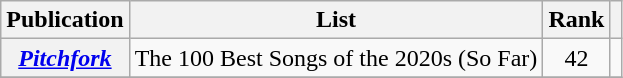<table class="wikitable sortable plainrowheaders">
<tr>
<th scope="col">Publication</th>
<th scope="col">List</th>
<th scope="col">Rank</th>
<th scope="col"></th>
</tr>
<tr>
<th scope="row"><em><a href='#'>Pitchfork</a></em></th>
<td>The 100 Best Songs of the 2020s (So Far)</td>
<td style="text-align: center;">42</td>
<td style="text-align: center;"></td>
</tr>
<tr>
</tr>
</table>
